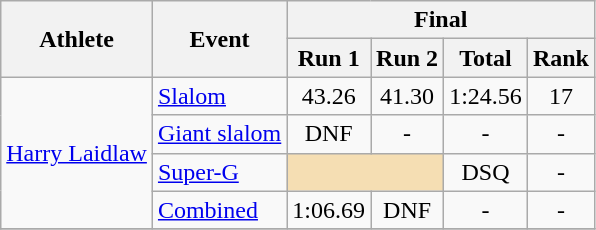<table class="wikitable">
<tr>
<th rowspan="2">Athlete</th>
<th rowspan="2">Event</th>
<th colspan="4">Final</th>
</tr>
<tr>
<th>Run 1</th>
<th>Run 2</th>
<th>Total</th>
<th>Rank</th>
</tr>
<tr>
<td rowspan=4><a href='#'>Harry Laidlaw</a></td>
<td><a href='#'>Slalom</a></td>
<td align="center">43.26</td>
<td align="center">41.30</td>
<td align="center">1:24.56</td>
<td align="center">17</td>
</tr>
<tr>
<td><a href='#'>Giant slalom</a></td>
<td align="center">DNF</td>
<td align="center">-</td>
<td align="center">-</td>
<td align="center">-</td>
</tr>
<tr>
<td><a href='#'>Super-G</a></td>
<td colspan=2 bgcolor="wheat"></td>
<td align="center">DSQ</td>
<td align="center">-</td>
</tr>
<tr>
<td><a href='#'>Combined</a></td>
<td align="center">1:06.69</td>
<td align="center">DNF</td>
<td align="center">-</td>
<td align="center">-</td>
</tr>
<tr>
</tr>
</table>
